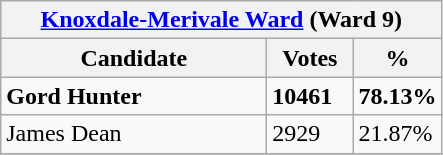<table class="wikitable">
<tr>
<th colspan="3"><a href='#'>Knoxdale-Merivale Ward</a> (Ward 9)</th>
</tr>
<tr>
<th style="width: 170px">Candidate</th>
<th style="width: 50px">Votes</th>
<th style="width: 40px">%</th>
</tr>
<tr>
<td><strong>Gord Hunter</strong></td>
<td><strong>10461</strong></td>
<td><strong>78.13%</strong></td>
</tr>
<tr>
<td>James Dean</td>
<td>2929</td>
<td>21.87%</td>
</tr>
<tr>
</tr>
</table>
